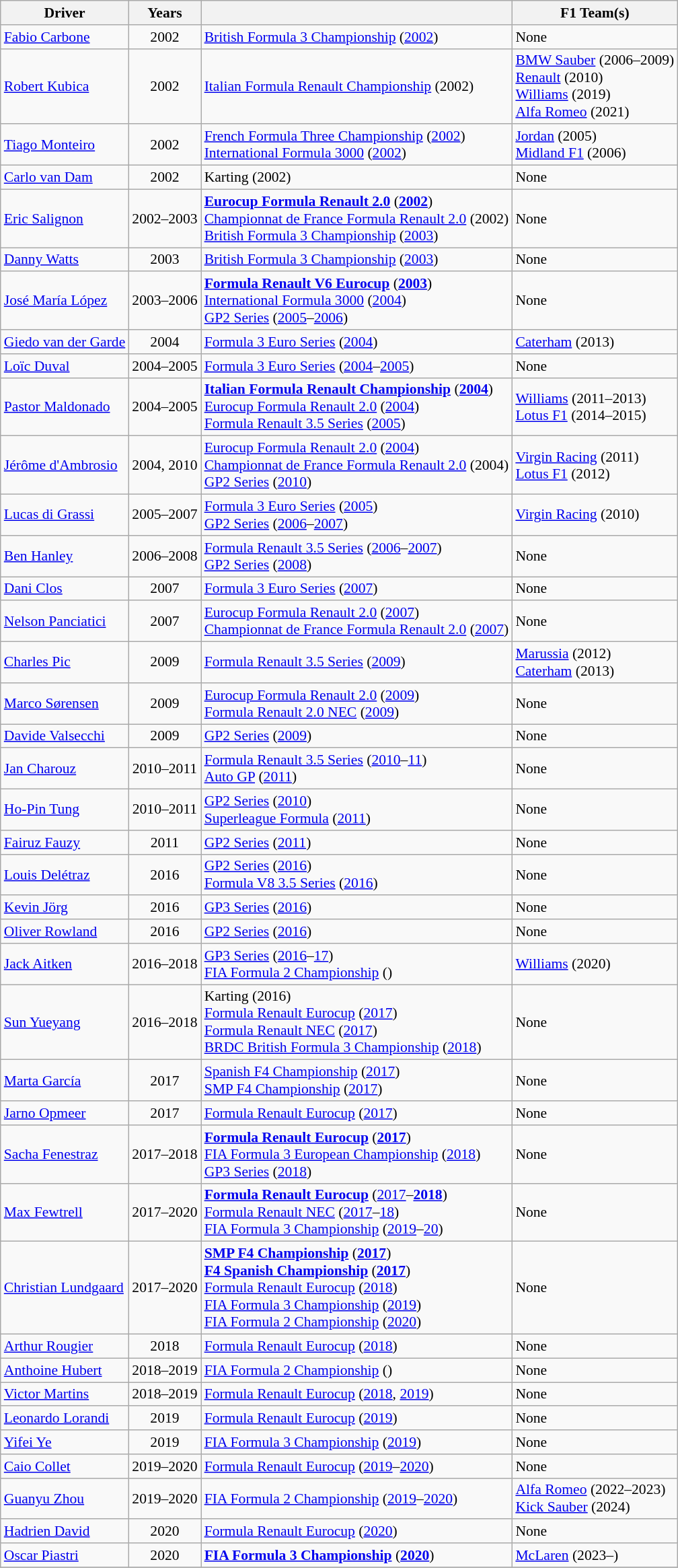<table class="wikitable sortable" border="1" style="font-size: 90%;">
<tr>
<th>Driver</th>
<th>Years</th>
<th class="unsortable"></th>
<th>F1 Team(s)</th>
</tr>
<tr>
<td> <a href='#'>Fabio Carbone</a></td>
<td align="center">2002</td>
<td><a href='#'>British Formula 3 Championship</a> (<a href='#'>2002</a>)</td>
<td>None</td>
</tr>
<tr>
<td> <a href='#'>Robert Kubica</a></td>
<td align="center">2002</td>
<td><a href='#'>Italian Formula Renault Championship</a> (2002)</td>
<td><a href='#'>BMW Sauber</a> (2006–2009)<br><a href='#'>Renault</a> (2010)<br><a href='#'>Williams</a> (2019)<br><a href='#'>Alfa Romeo</a> (2021)</td>
</tr>
<tr>
<td> <a href='#'>Tiago Monteiro</a></td>
<td align="center">2002</td>
<td><a href='#'>French Formula Three Championship</a> (<a href='#'>2002</a>)<br><a href='#'>International Formula 3000</a> (<a href='#'>2002</a>)</td>
<td><a href='#'>Jordan</a> (2005)<br><a href='#'>Midland F1</a> (2006)</td>
</tr>
<tr>
<td> <a href='#'>Carlo van Dam</a></td>
<td align="center">2002</td>
<td>Karting (2002)</td>
<td>None</td>
</tr>
<tr>
<td> <a href='#'>Eric Salignon</a></td>
<td align="center">2002–2003</td>
<td><strong><a href='#'>Eurocup Formula Renault 2.0</a></strong> (<a href='#'><strong>2002</strong></a>)<br><a href='#'>Championnat de France Formula Renault 2.0</a> (2002)<br><a href='#'>British Formula 3 Championship</a> (<a href='#'>2003</a>)</td>
<td>None</td>
</tr>
<tr>
<td> <a href='#'>Danny Watts</a></td>
<td align="center">2003</td>
<td><a href='#'>British Formula 3 Championship</a> (<a href='#'>2003</a>)</td>
<td>None</td>
</tr>
<tr>
<td> <a href='#'>José María López</a></td>
<td align="center">2003–2006</td>
<td><strong><a href='#'>Formula Renault V6 Eurocup</a></strong> (<strong><a href='#'>2003</a></strong>)<br><a href='#'>International Formula 3000</a> (<a href='#'>2004</a>)<br><a href='#'>GP2 Series</a> (<a href='#'>2005</a>–<a href='#'>2006</a>)</td>
<td>None</td>
</tr>
<tr>
<td> <a href='#'>Giedo van der Garde</a></td>
<td align="center">2004</td>
<td><a href='#'>Formula 3 Euro Series</a> (<a href='#'>2004</a>)</td>
<td><a href='#'>Caterham</a> (2013)</td>
</tr>
<tr>
<td> <a href='#'>Loïc Duval</a></td>
<td align="center">2004–2005</td>
<td><a href='#'>Formula 3 Euro Series</a> (<a href='#'>2004</a>–<a href='#'>2005</a>)</td>
<td>None</td>
</tr>
<tr>
<td> <a href='#'>Pastor Maldonado</a></td>
<td align="center">2004–2005</td>
<td><strong><a href='#'>Italian Formula Renault Championship</a></strong> (<a href='#'><strong>2004</strong></a>)<br><a href='#'>Eurocup Formula Renault 2.0</a> (<a href='#'>2004</a>)<br><a href='#'>Formula Renault 3.5 Series</a> (<a href='#'>2005</a>)</td>
<td><a href='#'>Williams</a> (2011–2013)<br><a href='#'>Lotus F1</a> (2014–2015)</td>
</tr>
<tr>
<td> <a href='#'>Jérôme d'Ambrosio</a></td>
<td align="center">2004, 2010</td>
<td><a href='#'>Eurocup Formula Renault 2.0</a> (<a href='#'>2004</a>)<br><a href='#'>Championnat de France Formula Renault 2.0</a> (2004)<br><a href='#'>GP2 Series</a> (<a href='#'>2010</a>)</td>
<td><a href='#'>Virgin Racing</a> (2011)<br><a href='#'>Lotus F1</a> (2012)</td>
</tr>
<tr>
<td> <a href='#'>Lucas di Grassi</a></td>
<td align="center">2005–2007</td>
<td><a href='#'>Formula 3 Euro Series</a> (<a href='#'>2005</a>)<br><a href='#'>GP2 Series</a> (<a href='#'>2006</a>–<a href='#'>2007</a>)</td>
<td><a href='#'>Virgin Racing</a> (2010)</td>
</tr>
<tr>
<td> <a href='#'>Ben Hanley</a></td>
<td align="center">2006–2008</td>
<td><a href='#'>Formula Renault 3.5 Series</a> (<a href='#'>2006</a>–<a href='#'>2007</a>)<br><a href='#'>GP2 Series</a> (<a href='#'>2008</a>)</td>
<td>None</td>
</tr>
<tr>
<td> <a href='#'>Dani Clos</a></td>
<td align="center">2007</td>
<td><a href='#'>Formula 3 Euro Series</a> (<a href='#'>2007</a>)</td>
<td>None</td>
</tr>
<tr>
<td> <a href='#'>Nelson Panciatici</a></td>
<td align="center">2007</td>
<td><a href='#'>Eurocup Formula Renault 2.0</a> (<a href='#'>2007</a>)<br><a href='#'>Championnat de France Formula Renault 2.0</a> (<a href='#'>2007</a>)</td>
<td>None</td>
</tr>
<tr>
<td> <a href='#'>Charles Pic</a></td>
<td align="center">2009</td>
<td><a href='#'>Formula Renault 3.5 Series</a> (<a href='#'>2009</a>)</td>
<td><a href='#'>Marussia</a> (2012)<br><a href='#'>Caterham</a> (2013)</td>
</tr>
<tr>
<td> <a href='#'>Marco Sørensen</a></td>
<td align="center">2009</td>
<td><a href='#'>Eurocup Formula Renault 2.0</a> (<a href='#'>2009</a>)<br><a href='#'>Formula Renault 2.0 NEC</a> (<a href='#'>2009</a>)</td>
<td>None</td>
</tr>
<tr>
<td> <a href='#'>Davide Valsecchi</a></td>
<td align="center">2009</td>
<td><a href='#'>GP2 Series</a> (<a href='#'>2009</a>)</td>
<td>None</td>
</tr>
<tr>
<td> <a href='#'>Jan Charouz</a></td>
<td align="center">2010–2011</td>
<td><a href='#'>Formula Renault 3.5 Series</a> (<a href='#'>2010</a>–<a href='#'>11</a>)<br><a href='#'>Auto GP</a> (<a href='#'>2011</a>)</td>
<td>None</td>
</tr>
<tr>
<td> <a href='#'>Ho-Pin Tung</a></td>
<td align="center">2010–2011</td>
<td><a href='#'>GP2 Series</a> (<a href='#'>2010</a>)<br><a href='#'>Superleague Formula</a> (<a href='#'>2011</a>)</td>
<td>None</td>
</tr>
<tr>
<td> <a href='#'>Fairuz Fauzy</a></td>
<td align="center">2011</td>
<td><a href='#'>GP2 Series</a> (<a href='#'>2011</a>)</td>
<td>None</td>
</tr>
<tr>
<td> <a href='#'>Louis Delétraz</a></td>
<td align="center">2016</td>
<td><a href='#'>GP2 Series</a> (<a href='#'>2016</a>)<br><a href='#'>Formula V8 3.5 Series</a> (<a href='#'>2016</a>)</td>
<td>None</td>
</tr>
<tr>
<td> <a href='#'>Kevin Jörg</a></td>
<td align="center">2016</td>
<td><a href='#'>GP3 Series</a> (<a href='#'>2016</a>)</td>
<td>None</td>
</tr>
<tr>
<td> <a href='#'>Oliver Rowland</a></td>
<td align="center">2016</td>
<td><a href='#'>GP2 Series</a> (<a href='#'>2016</a>)</td>
<td>None</td>
</tr>
<tr>
<td> <a href='#'>Jack Aitken</a></td>
<td align=center>2016–2018</td>
<td><a href='#'>GP3 Series</a> (<a href='#'>2016</a>–<a href='#'>17</a>)<br><a href='#'>FIA Formula 2 Championship</a> ()</td>
<td><a href='#'>Williams</a> (2020)</td>
</tr>
<tr>
<td> <a href='#'>Sun Yueyang</a></td>
<td align="center">2016–2018</td>
<td>Karting (2016)<br><a href='#'>Formula Renault Eurocup</a> (<a href='#'>2017</a>)<br><a href='#'>Formula Renault NEC</a> (<a href='#'>2017</a>)<br><a href='#'>BRDC British Formula 3 Championship</a> (<a href='#'>2018</a>)</td>
<td>None</td>
</tr>
<tr>
<td> <a href='#'>Marta García</a></td>
<td align=center>2017</td>
<td><a href='#'>Spanish F4 Championship</a> (<a href='#'>2017</a>)<br><a href='#'>SMP F4 Championship</a> (<a href='#'>2017</a>)</td>
<td>None</td>
</tr>
<tr>
<td> <a href='#'>Jarno Opmeer</a></td>
<td align=center>2017</td>
<td><a href='#'>Formula Renault Eurocup</a> (<a href='#'>2017</a>)</td>
<td>None</td>
</tr>
<tr>
<td> <a href='#'>Sacha Fenestraz</a></td>
<td align="center">2017–2018</td>
<td><strong><a href='#'>Formula Renault Eurocup</a></strong> (<strong><a href='#'>2017</a></strong>) <br> <a href='#'>FIA Formula 3 European Championship</a> (<a href='#'>2018</a>)<br><a href='#'>GP3 Series</a> (<a href='#'>2018</a>)</td>
<td>None</td>
</tr>
<tr>
<td> <a href='#'>Max Fewtrell</a></td>
<td align="center">2017–2020</td>
<td><strong><a href='#'>Formula Renault Eurocup</a></strong> (<a href='#'>2017</a>–<strong><a href='#'>2018</a></strong>) <br> <a href='#'>Formula Renault NEC</a> (<a href='#'>2017</a>–<a href='#'>18</a>) <br> <a href='#'>FIA Formula 3 Championship</a> (<a href='#'>2019</a>–<a href='#'>20</a>)</td>
<td>None</td>
</tr>
<tr>
<td> <a href='#'>Christian Lundgaard</a></td>
<td align=center>2017–2020</td>
<td><strong><a href='#'>SMP F4 Championship</a></strong> (<strong><a href='#'>2017</a></strong>)<br><strong><a href='#'>F4 Spanish Championship</a></strong> (<strong><a href='#'>2017</a></strong>)<br><a href='#'>Formula Renault Eurocup</a> (<a href='#'>2018</a>)<br><a href='#'>FIA Formula 3 Championship</a> (<a href='#'>2019</a>)<br><a href='#'>FIA Formula 2 Championship</a> (<a href='#'>2020</a>)</td>
<td>None</td>
</tr>
<tr>
<td> <a href='#'>Arthur Rougier</a></td>
<td align=center>2018</td>
<td><a href='#'>Formula Renault Eurocup</a> (<a href='#'>2018</a>)</td>
<td>None</td>
</tr>
<tr>
<td> <a href='#'>Anthoine Hubert</a></td>
<td align="center">2018–2019</td>
<td><a href='#'>FIA Formula 2 Championship</a> ()</td>
<td>None</td>
</tr>
<tr>
<td> <a href='#'>Victor Martins</a></td>
<td align=center>2018–2019</td>
<td><a href='#'>Formula Renault Eurocup</a> (<a href='#'>2018</a>, <a href='#'>2019</a>)</td>
<td>None</td>
</tr>
<tr>
<td> <a href='#'>Leonardo Lorandi</a></td>
<td align="center">2019</td>
<td><a href='#'>Formula Renault Eurocup</a> (<a href='#'>2019</a>)</td>
<td>None</td>
</tr>
<tr>
<td> <a href='#'>Yifei Ye</a></td>
<td align=center>2019</td>
<td><a href='#'>FIA Formula 3 Championship</a> (<a href='#'>2019</a>)</td>
<td>None</td>
</tr>
<tr>
<td> <a href='#'>Caio Collet</a></td>
<td align=center>2019–2020</td>
<td><a href='#'>Formula Renault Eurocup</a> (<a href='#'>2019</a>–<a href='#'>2020</a>)</td>
<td>None</td>
</tr>
<tr>
<td> <a href='#'>Guanyu Zhou</a></td>
<td align=center>2019–2020</td>
<td><a href='#'>FIA Formula 2 Championship</a> (<a href='#'>2019</a>–<a href='#'>2020</a>)</td>
<td><a href='#'>Alfa Romeo</a> (2022–2023)<br><a href='#'>Kick Sauber</a> (2024)</td>
</tr>
<tr>
<td> <a href='#'>Hadrien David</a></td>
<td align=center>2020</td>
<td><a href='#'>Formula Renault Eurocup</a> (<a href='#'>2020</a>)</td>
<td>None</td>
</tr>
<tr>
<td> <a href='#'>Oscar Piastri</a></td>
<td align=center>2020</td>
<td><strong><a href='#'>FIA Formula 3 Championship</a></strong> (<strong><a href='#'>2020</a></strong>)</td>
<td><a href='#'>McLaren</a> (2023–)</td>
</tr>
<tr>
</tr>
</table>
